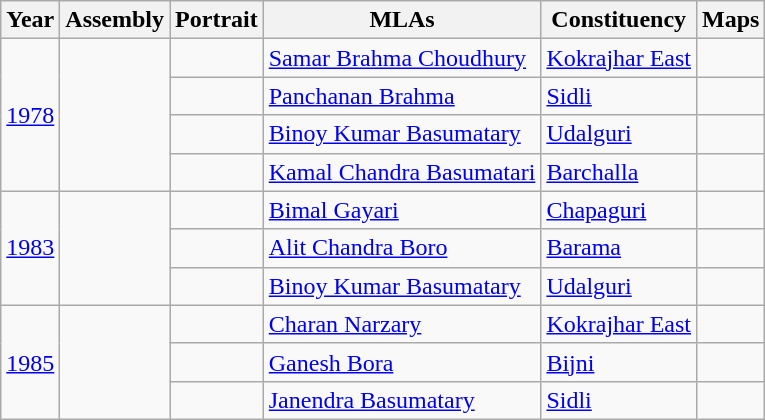<table class="wikitable">
<tr>
<th>Year</th>
<th>Assembly</th>
<th>Portrait</th>
<th>MLAs</th>
<th>Constituency</th>
<th>Maps</th>
</tr>
<tr>
<td rowspan="4"><a href='#'>1978</a></td>
<td rowspan="4"></td>
<td></td>
<td><a href='#'>Samar Brahma Choudhury</a></td>
<td><a href='#'>Kokrajhar East</a></td>
<td></td>
</tr>
<tr>
<td></td>
<td><a href='#'>Panchanan Brahma</a></td>
<td><a href='#'>Sidli</a></td>
<td></td>
</tr>
<tr>
<td></td>
<td><a href='#'>Binoy Kumar Basumatary</a></td>
<td><a href='#'>Udalguri</a></td>
<td></td>
</tr>
<tr>
<td></td>
<td><a href='#'>Kamal Chandra Basumatari</a></td>
<td><a href='#'>Barchalla</a></td>
<td></td>
</tr>
<tr>
<td rowspan="3"><a href='#'>1983</a></td>
<td rowspan="3"></td>
<td></td>
<td><a href='#'>Bimal Gayari</a></td>
<td><a href='#'>Chapaguri</a></td>
<td></td>
</tr>
<tr>
<td></td>
<td><a href='#'>Alit Chandra Boro</a></td>
<td><a href='#'>Barama</a></td>
<td></td>
</tr>
<tr>
<td></td>
<td><a href='#'>Binoy Kumar Basumatary</a></td>
<td><a href='#'>Udalguri</a></td>
<td></td>
</tr>
<tr>
<td rowspan="3"><a href='#'>1985</a></td>
<td rowspan="3"></td>
<td></td>
<td><a href='#'>Charan Narzary</a></td>
<td><a href='#'>Kokrajhar East</a></td>
<td></td>
</tr>
<tr>
<td></td>
<td><a href='#'>Ganesh Bora</a></td>
<td><a href='#'>Bijni</a></td>
<td></td>
</tr>
<tr>
<td></td>
<td><a href='#'>Janendra Basumatary</a></td>
<td><a href='#'>Sidli</a></td>
<td></td>
</tr>
</table>
